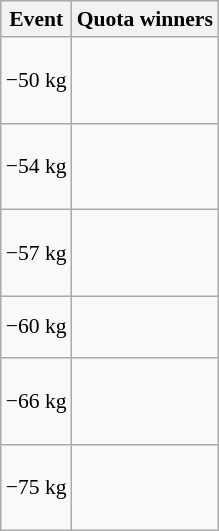<table class="wikitable" style="text-align:center; font-size:90%">
<tr>
<th width=30>Event</th>
<th>Quota winners</th>
</tr>
<tr>
<td>−50 kg</td>
<td align=left><br><br><br></td>
</tr>
<tr>
<td>−54 kg</td>
<td align=left><br><br><br></td>
</tr>
<tr>
<td>−57 kg</td>
<td align=left><br><br><br></td>
</tr>
<tr>
<td>−60 kg</td>
<td align=left><br><br></td>
</tr>
<tr>
<td>−66 kg</td>
<td align=left><br><br><br></td>
</tr>
<tr>
<td>−75 kg</td>
<td align=left><br><br><br></td>
</tr>
</table>
